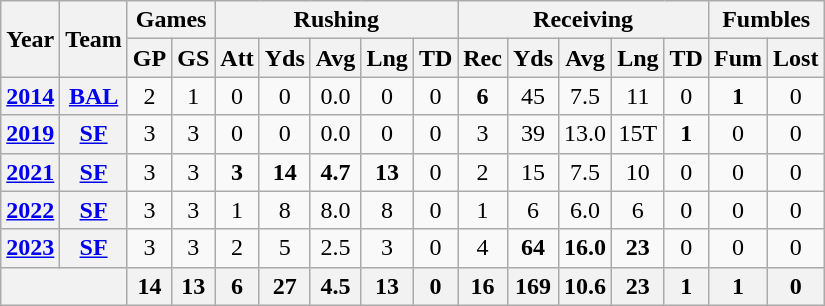<table class="wikitable" style="text-align:center;">
<tr>
<th rowspan="2">Year</th>
<th rowspan="2">Team</th>
<th colspan="2">Games</th>
<th colspan="5">Rushing</th>
<th colspan="5">Receiving</th>
<th colspan="2">Fumbles</th>
</tr>
<tr>
<th>GP</th>
<th>GS</th>
<th>Att</th>
<th>Yds</th>
<th>Avg</th>
<th>Lng</th>
<th>TD</th>
<th>Rec</th>
<th>Yds</th>
<th>Avg</th>
<th>Lng</th>
<th>TD</th>
<th>Fum</th>
<th>Lost</th>
</tr>
<tr>
<th><a href='#'>2014</a></th>
<th><a href='#'>BAL</a></th>
<td>2</td>
<td>1</td>
<td>0</td>
<td>0</td>
<td>0.0</td>
<td>0</td>
<td>0</td>
<td><strong>6</strong></td>
<td>45</td>
<td>7.5</td>
<td>11</td>
<td>0</td>
<td><strong>1</strong></td>
<td>0</td>
</tr>
<tr>
<th><a href='#'>2019</a></th>
<th><a href='#'>SF</a></th>
<td>3</td>
<td>3</td>
<td>0</td>
<td>0</td>
<td>0.0</td>
<td>0</td>
<td>0</td>
<td>3</td>
<td>39</td>
<td>13.0</td>
<td>15T</td>
<td><strong>1</strong></td>
<td>0</td>
<td>0</td>
</tr>
<tr>
<th><a href='#'>2021</a></th>
<th><a href='#'>SF</a></th>
<td>3</td>
<td>3</td>
<td><strong>3</strong></td>
<td><strong>14</strong></td>
<td><strong>4.7</strong></td>
<td><strong>13</strong></td>
<td>0</td>
<td>2</td>
<td>15</td>
<td>7.5</td>
<td>10</td>
<td>0</td>
<td>0</td>
<td>0</td>
</tr>
<tr>
<th><a href='#'>2022</a></th>
<th><a href='#'>SF</a></th>
<td>3</td>
<td>3</td>
<td>1</td>
<td>8</td>
<td>8.0</td>
<td>8</td>
<td>0</td>
<td>1</td>
<td>6</td>
<td>6.0</td>
<td>6</td>
<td>0</td>
<td>0</td>
<td>0</td>
</tr>
<tr>
<th><a href='#'>2023</a></th>
<th><a href='#'>SF</a></th>
<td>3</td>
<td>3</td>
<td>2</td>
<td>5</td>
<td>2.5</td>
<td>3</td>
<td>0</td>
<td>4</td>
<td><strong>64</strong></td>
<td><strong>16.0</strong></td>
<td><strong>23</strong></td>
<td>0</td>
<td>0</td>
<td>0</td>
</tr>
<tr>
<th colspan="2"></th>
<th>14</th>
<th>13</th>
<th>6</th>
<th>27</th>
<th>4.5</th>
<th>13</th>
<th>0</th>
<th>16</th>
<th>169</th>
<th>10.6</th>
<th>23</th>
<th>1</th>
<th>1</th>
<th>0</th>
</tr>
</table>
